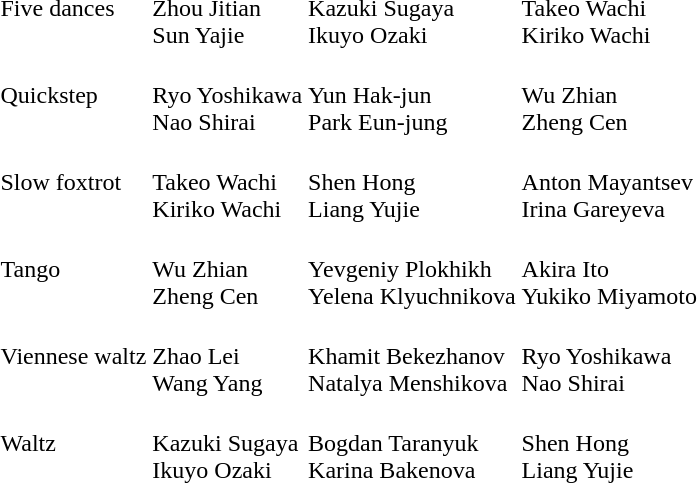<table>
<tr>
<td>Five dances</td>
<td><br>Zhou Jitian<br>Sun Yajie</td>
<td><br>Kazuki Sugaya<br>Ikuyo Ozaki</td>
<td><br>Takeo Wachi<br>Kiriko Wachi</td>
</tr>
<tr>
<td>Quickstep</td>
<td><br>Ryo Yoshikawa<br>Nao Shirai</td>
<td><br>Yun Hak-jun<br>Park Eun-jung</td>
<td><br>Wu Zhian<br>Zheng Cen</td>
</tr>
<tr>
<td>Slow foxtrot</td>
<td><br>Takeo Wachi<br>Kiriko Wachi</td>
<td><br>Shen Hong<br>Liang Yujie</td>
<td><br>Anton Mayantsev<br>Irina Gareyeva</td>
</tr>
<tr>
<td>Tango</td>
<td><br>Wu Zhian<br>Zheng Cen</td>
<td><br>Yevgeniy Plokhikh<br>Yelena Klyuchnikova</td>
<td><br>Akira Ito<br>Yukiko Miyamoto</td>
</tr>
<tr>
<td>Viennese waltz</td>
<td><br>Zhao Lei<br>Wang Yang</td>
<td><br>Khamit Bekezhanov<br>Natalya Menshikova</td>
<td><br>Ryo Yoshikawa<br>Nao Shirai</td>
</tr>
<tr>
<td>Waltz</td>
<td><br>Kazuki Sugaya<br>Ikuyo Ozaki</td>
<td><br>Bogdan Taranyuk<br>Karina Bakenova</td>
<td><br>Shen Hong<br>Liang Yujie</td>
</tr>
</table>
